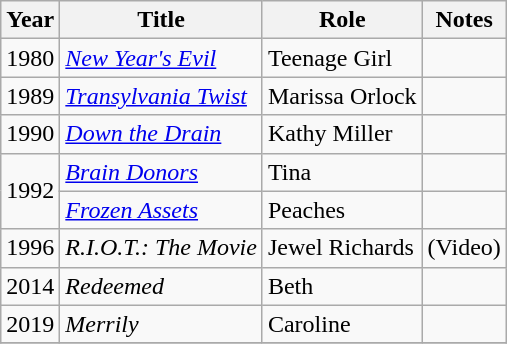<table class="wikitable sortable">
<tr>
<th>Year</th>
<th>Title</th>
<th>Role</th>
<th class="unsortable">Notes</th>
</tr>
<tr>
<td>1980</td>
<td><em><a href='#'>New Year's Evil</a></em></td>
<td>Teenage Girl</td>
<td></td>
</tr>
<tr>
<td>1989</td>
<td><em><a href='#'>Transylvania Twist</a></em></td>
<td>Marissa Orlock</td>
<td></td>
</tr>
<tr>
<td>1990</td>
<td><em><a href='#'>Down the Drain</a></em></td>
<td>Kathy Miller</td>
<td></td>
</tr>
<tr>
<td rowspan="2">1992</td>
<td><em><a href='#'>Brain Donors</a></em></td>
<td>Tina</td>
<td></td>
</tr>
<tr>
<td><em><a href='#'>Frozen Assets</a></em></td>
<td>Peaches</td>
<td></td>
</tr>
<tr>
<td>1996</td>
<td><em>R.I.O.T.: The Movie</em></td>
<td>Jewel Richards</td>
<td>(Video)</td>
</tr>
<tr>
<td>2014</td>
<td><em>Redeemed</em></td>
<td>Beth</td>
<td></td>
</tr>
<tr>
<td>2019</td>
<td><em>Merrily</em></td>
<td>Caroline</td>
<td></td>
</tr>
<tr>
</tr>
</table>
